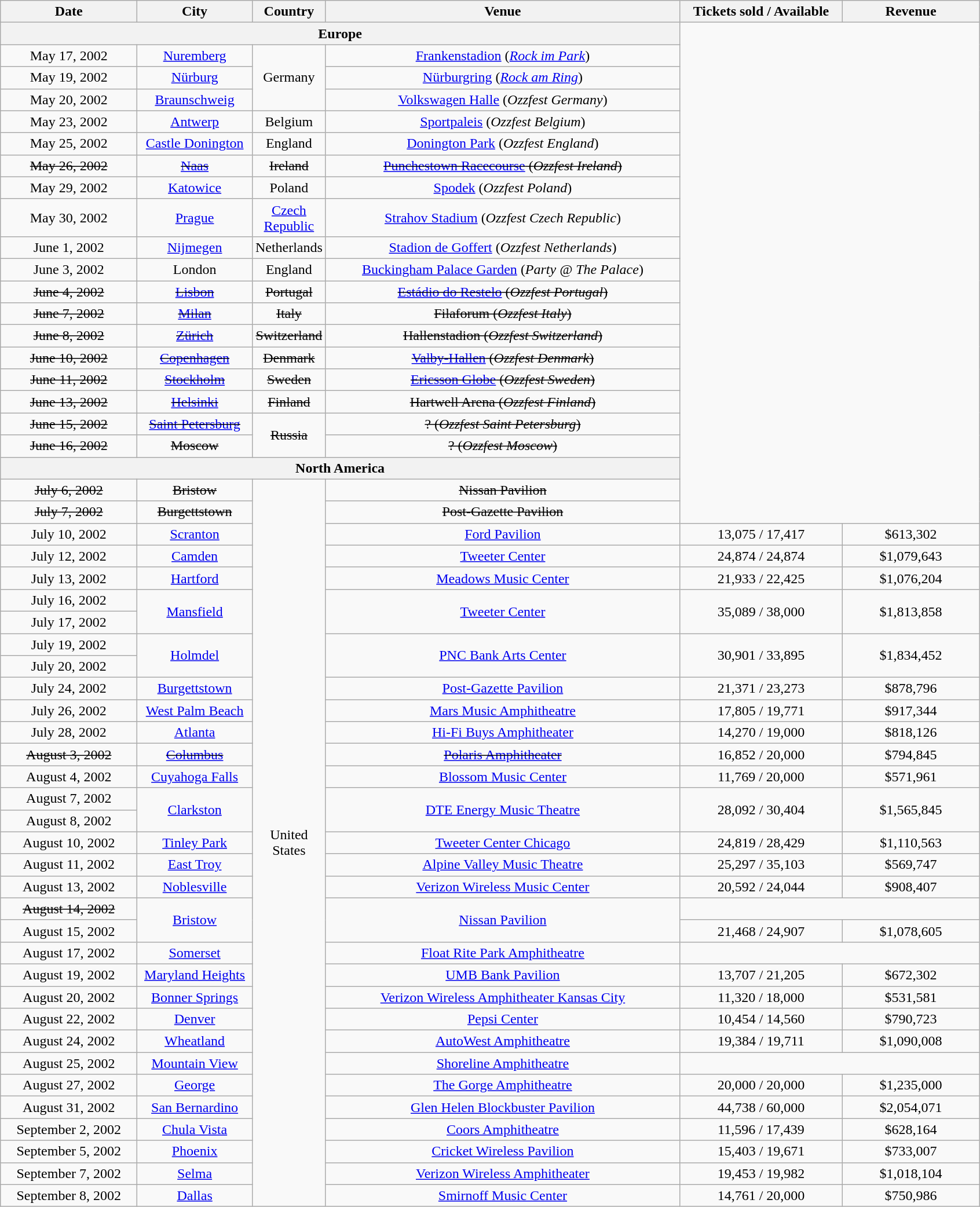<table class="wikitable" style="text-align:center;">
<tr>
<th width="150">Date</th>
<th width="125">City</th>
<th width="75">Country</th>
<th width="400">Venue</th>
<th width="180">Tickets sold / Available</th>
<th width="150">Revenue</th>
</tr>
<tr>
<th colspan="4">Europe</th>
</tr>
<tr>
<td>May 17, 2002</td>
<td><a href='#'>Nuremberg</a></td>
<td rowspan="3">Germany</td>
<td><a href='#'>Frankenstadion</a> (<em><a href='#'>Rock im Park</a></em>)</td>
</tr>
<tr>
<td>May 19, 2002</td>
<td><a href='#'>Nürburg</a></td>
<td><a href='#'>Nürburgring</a> (<em><a href='#'>Rock am Ring</a></em>)</td>
</tr>
<tr>
<td>May 20, 2002</td>
<td><a href='#'>Braunschweig</a></td>
<td><a href='#'>Volkswagen Halle</a> (<em>Ozzfest Germany</em>)</td>
</tr>
<tr>
<td>May 23, 2002</td>
<td><a href='#'>Antwerp</a></td>
<td>Belgium</td>
<td><a href='#'>Sportpaleis</a> (<em>Ozzfest Belgium</em>)</td>
</tr>
<tr>
<td>May 25, 2002</td>
<td><a href='#'>Castle Donington</a></td>
<td>England</td>
<td><a href='#'>Donington Park</a> (<em>Ozzfest England</em>)</td>
</tr>
<tr>
<td><s>May 26, 2002</s></td>
<td><s><a href='#'>Naas</a></s></td>
<td><s>Ireland</s></td>
<td><s><a href='#'>Punchestown Racecourse</a> (<em>Ozzfest Ireland</em>)</s></td>
</tr>
<tr>
<td>May 29, 2002</td>
<td><a href='#'>Katowice</a></td>
<td>Poland</td>
<td><a href='#'>Spodek</a> (<em>Ozzfest Poland</em>)</td>
</tr>
<tr>
<td>May 30, 2002</td>
<td><a href='#'>Prague</a></td>
<td><a href='#'>Czech Republic</a></td>
<td><a href='#'>Strahov Stadium</a> (<em>Ozzfest Czech Republic</em>)</td>
</tr>
<tr>
<td>June 1, 2002</td>
<td><a href='#'>Nijmegen</a></td>
<td>Netherlands</td>
<td><a href='#'>Stadion de Goffert</a> (<em>Ozzfest Netherlands</em>)</td>
</tr>
<tr>
<td>June 3, 2002</td>
<td>London</td>
<td>England</td>
<td><a href='#'>Buckingham Palace Garden</a> (<em>Party @ The Palace</em>)</td>
</tr>
<tr>
<td><s>June 4, 2002</s></td>
<td><s><a href='#'>Lisbon</a></s></td>
<td><s>Portugal</s></td>
<td><s><a href='#'>Estádio do Restelo</a> (<em>Ozzfest Portugal</em>)</s></td>
</tr>
<tr>
<td><s>June 7, 2002</s></td>
<td><s><a href='#'>Milan</a></s></td>
<td><s>Italy</s></td>
<td><s>Filaforum (<em>Ozzfest Italy</em>)</s></td>
</tr>
<tr>
<td><s>June 8, 2002</s></td>
<td><s><a href='#'>Zürich</a></s></td>
<td><s>Switzerland</s></td>
<td><s>Hallenstadion (<em>Ozzfest Switzerland</em>)</s></td>
</tr>
<tr>
<td><s>June 10, 2002</s></td>
<td><s><a href='#'>Copenhagen</a></s></td>
<td><s>Denmark</s></td>
<td><s><a href='#'>Valby-Hallen</a> (<em>Ozzfest Denmark</em>)</s></td>
</tr>
<tr>
<td><s>June 11, 2002</s></td>
<td><s><a href='#'>Stockholm</a></s></td>
<td><s>Sweden</s></td>
<td><s><a href='#'>Ericsson Globe</a> (<em>Ozzfest Sweden</em>)</s></td>
</tr>
<tr>
<td><s>June 13, 2002</s></td>
<td><s><a href='#'>Helsinki</a></s></td>
<td><s>Finland</s></td>
<td><s>Hartwell Arena (<em>Ozzfest Finland</em>)</s></td>
</tr>
<tr>
<td><s>June 15, 2002</s></td>
<td><s><a href='#'>Saint Petersburg</a></s></td>
<td rowspan="2"><s>Russia</s></td>
<td><s>? (<em>Ozzfest Saint Petersburg</em>)</s></td>
</tr>
<tr>
<td><s>June 16, 2002</s></td>
<td><s>Moscow</s></td>
<td><s>? (<em>Ozzfest Moscow</em>)</s></td>
</tr>
<tr>
<th colspan="4">North America</th>
</tr>
<tr>
<td><s>July 6, 2002</s></td>
<td><s>Bristow</s></td>
<td rowspan="36">United States</td>
<td><s>Nissan Pavilion</s></td>
</tr>
<tr>
<td><s>July 7, 2002</s></td>
<td><s>Burgettstown</s></td>
<td><s>Post-Gazette Pavilion</s></td>
</tr>
<tr>
<td>July 10, 2002</td>
<td><a href='#'>Scranton</a></td>
<td><a href='#'>Ford Pavilion</a></td>
<td>13,075 / 17,417</td>
<td>$613,302</td>
</tr>
<tr>
<td>July 12, 2002</td>
<td><a href='#'>Camden</a></td>
<td><a href='#'>Tweeter Center</a></td>
<td>24,874 / 24,874</td>
<td>$1,079,643</td>
</tr>
<tr>
<td>July 13, 2002</td>
<td><a href='#'>Hartford</a></td>
<td><a href='#'>Meadows Music Center</a></td>
<td>21,933 / 22,425</td>
<td>$1,076,204</td>
</tr>
<tr>
<td>July 16, 2002</td>
<td rowspan="2"><a href='#'>Mansfield</a></td>
<td rowspan="2"><a href='#'>Tweeter Center</a></td>
<td rowspan="2">35,089 / 38,000</td>
<td rowspan="2">$1,813,858</td>
</tr>
<tr>
<td>July 17, 2002</td>
</tr>
<tr>
<td>July 19, 2002</td>
<td rowspan="2"><a href='#'>Holmdel</a></td>
<td rowspan="2"><a href='#'>PNC Bank Arts Center</a></td>
<td rowspan="2">30,901 / 33,895</td>
<td rowspan="2">$1,834,452</td>
</tr>
<tr>
<td>July 20, 2002</td>
</tr>
<tr>
<td>July 24, 2002</td>
<td><a href='#'>Burgettstown</a></td>
<td><a href='#'>Post-Gazette Pavilion</a></td>
<td>21,371 / 23,273</td>
<td>$878,796</td>
</tr>
<tr>
<td>July 26, 2002</td>
<td><a href='#'>West Palm Beach</a></td>
<td><a href='#'>Mars Music Amphitheatre</a></td>
<td>17,805 / 19,771</td>
<td>$917,344</td>
</tr>
<tr>
<td>July 28, 2002</td>
<td><a href='#'>Atlanta</a></td>
<td><a href='#'>Hi-Fi Buys Amphitheater</a></td>
<td>14,270 / 19,000</td>
<td>$818,126</td>
</tr>
<tr>
<td><s>August 3, 2002</s></td>
<td><s><a href='#'>Columbus</a></s></td>
<td><s><a href='#'>Polaris Amphitheater</a></s></td>
<td>16,852 / 20,000</td>
<td>$794,845</td>
</tr>
<tr>
<td>August 4, 2002</td>
<td><a href='#'>Cuyahoga Falls</a></td>
<td><a href='#'>Blossom Music Center</a></td>
<td>11,769 / 20,000</td>
<td>$571,961</td>
</tr>
<tr>
<td>August 7, 2002</td>
<td rowspan="2"><a href='#'>Clarkston</a></td>
<td rowspan="2"><a href='#'>DTE Energy Music Theatre</a></td>
<td rowspan="2">28,092 / 30,404</td>
<td rowspan="2">$1,565,845</td>
</tr>
<tr>
<td>August 8, 2002</td>
</tr>
<tr>
<td>August 10, 2002</td>
<td><a href='#'>Tinley Park</a></td>
<td><a href='#'>Tweeter Center Chicago</a></td>
<td>24,819 / 28,429</td>
<td>$1,110,563</td>
</tr>
<tr>
<td>August 11, 2002</td>
<td><a href='#'>East Troy</a></td>
<td><a href='#'>Alpine Valley Music Theatre</a></td>
<td>25,297 / 35,103</td>
<td>$569,747</td>
</tr>
<tr>
<td>August 13, 2002</td>
<td><a href='#'>Noblesville</a></td>
<td><a href='#'>Verizon Wireless Music Center</a></td>
<td>20,592 / 24,044</td>
<td>$908,407</td>
</tr>
<tr>
<td><s>August 14, 2002</s></td>
<td rowspan="2"><a href='#'>Bristow</a></td>
<td rowspan="2"><a href='#'>Nissan Pavilion</a></td>
</tr>
<tr>
<td>August 15, 2002</td>
<td>21,468 / 24,907</td>
<td>$1,078,605</td>
</tr>
<tr>
<td>August 17, 2002</td>
<td><a href='#'>Somerset</a></td>
<td><a href='#'>Float Rite Park Amphitheatre</a></td>
</tr>
<tr>
<td>August 19, 2002</td>
<td><a href='#'>Maryland Heights</a></td>
<td><a href='#'>UMB Bank Pavilion</a></td>
<td>13,707 / 21,205</td>
<td>$672,302</td>
</tr>
<tr>
<td>August 20, 2002</td>
<td><a href='#'>Bonner Springs</a></td>
<td><a href='#'>Verizon Wireless Amphitheater Kansas City</a></td>
<td>11,320 / 18,000</td>
<td>$531,581</td>
</tr>
<tr>
<td>August 22, 2002</td>
<td><a href='#'>Denver</a></td>
<td><a href='#'>Pepsi Center</a></td>
<td>10,454 / 14,560</td>
<td>$790,723</td>
</tr>
<tr>
<td>August 24, 2002</td>
<td><a href='#'>Wheatland</a></td>
<td><a href='#'>AutoWest Amphitheatre</a></td>
<td>19,384 / 19,711</td>
<td>$1,090,008</td>
</tr>
<tr>
<td>August 25, 2002</td>
<td><a href='#'>Mountain View</a></td>
<td><a href='#'>Shoreline Amphitheatre</a></td>
</tr>
<tr>
<td>August 27, 2002</td>
<td><a href='#'>George</a></td>
<td><a href='#'>The Gorge Amphitheatre</a></td>
<td>20,000 / 20,000</td>
<td>$1,235,000</td>
</tr>
<tr>
<td>August 31, 2002</td>
<td><a href='#'>San Bernardino</a></td>
<td><a href='#'>Glen Helen Blockbuster Pavilion</a></td>
<td>44,738 / 60,000</td>
<td>$2,054,071</td>
</tr>
<tr>
<td>September 2, 2002</td>
<td><a href='#'>Chula Vista</a></td>
<td><a href='#'>Coors Amphitheatre</a></td>
<td>11,596 / 17,439</td>
<td>$628,164</td>
</tr>
<tr>
<td>September 5, 2002</td>
<td><a href='#'>Phoenix</a></td>
<td><a href='#'>Cricket Wireless Pavilion</a></td>
<td>15,403 / 19,671</td>
<td>$733,007</td>
</tr>
<tr>
<td>September 7, 2002</td>
<td><a href='#'>Selma</a></td>
<td><a href='#'>Verizon Wireless Amphitheater</a></td>
<td>19,453 / 19,982</td>
<td>$1,018,104</td>
</tr>
<tr>
<td>September 8, 2002</td>
<td><a href='#'>Dallas</a></td>
<td><a href='#'>Smirnoff Music Center</a></td>
<td>14,761 / 20,000</td>
<td>$750,986</td>
</tr>
</table>
